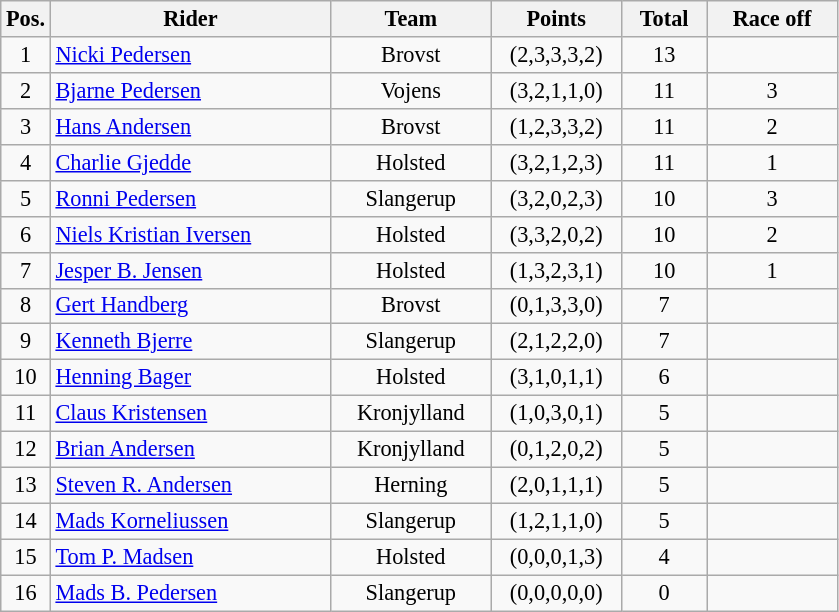<table class=wikitable style="font-size:93%;">
<tr>
<th width=25px>Pos.</th>
<th width=180px>Rider</th>
<th width=100px>Team</th>
<th width=80px>Points</th>
<th width=50px>Total</th>
<th width=80px>Race off</th>
</tr>
<tr align=center>
<td>1</td>
<td align=left><a href='#'>Nicki Pedersen</a></td>
<td>Brovst</td>
<td>(2,3,3,3,2)</td>
<td>13</td>
<td></td>
</tr>
<tr align=center>
<td>2</td>
<td align=left><a href='#'>Bjarne Pedersen</a></td>
<td>Vojens</td>
<td>(3,2,1,1,0)</td>
<td>11</td>
<td>3</td>
</tr>
<tr align=center>
<td>3</td>
<td align=left><a href='#'>Hans Andersen</a></td>
<td>Brovst</td>
<td>(1,2,3,3,2)</td>
<td>11</td>
<td>2</td>
</tr>
<tr align=center>
<td>4</td>
<td align=left><a href='#'>Charlie Gjedde</a></td>
<td>Holsted</td>
<td>(3,2,1,2,3)</td>
<td>11</td>
<td>1</td>
</tr>
<tr align=center>
<td>5</td>
<td align=left><a href='#'>Ronni Pedersen</a></td>
<td>Slangerup</td>
<td>(3,2,0,2,3)</td>
<td>10</td>
<td>3</td>
</tr>
<tr align=center>
<td>6</td>
<td align=left><a href='#'>Niels Kristian Iversen</a></td>
<td>Holsted</td>
<td>(3,3,2,0,2)</td>
<td>10</td>
<td>2</td>
</tr>
<tr align=center>
<td>7</td>
<td align=left><a href='#'>Jesper B. Jensen</a></td>
<td>Holsted</td>
<td>(1,3,2,3,1)</td>
<td>10</td>
<td>1</td>
</tr>
<tr align=center>
<td>8</td>
<td align=left><a href='#'>Gert Handberg</a></td>
<td>Brovst</td>
<td>(0,1,3,3,0)</td>
<td>7</td>
<td></td>
</tr>
<tr align=center>
<td>9</td>
<td align=left><a href='#'>Kenneth Bjerre</a></td>
<td>Slangerup</td>
<td>(2,1,2,2,0)</td>
<td>7</td>
<td></td>
</tr>
<tr align=center>
<td>10</td>
<td align=left><a href='#'>Henning Bager</a></td>
<td>Holsted</td>
<td>(3,1,0,1,1)</td>
<td>6</td>
<td></td>
</tr>
<tr align=center>
<td>11</td>
<td align=left><a href='#'>Claus Kristensen</a></td>
<td>Kronjylland</td>
<td>(1,0,3,0,1)</td>
<td>5</td>
<td></td>
</tr>
<tr align=center>
<td>12</td>
<td align=left><a href='#'>Brian Andersen</a></td>
<td>Kronjylland</td>
<td>(0,1,2,0,2)</td>
<td>5</td>
<td></td>
</tr>
<tr align=center>
<td>13</td>
<td align=left><a href='#'>Steven R. Andersen</a></td>
<td>Herning</td>
<td>(2,0,1,1,1)</td>
<td>5</td>
<td></td>
</tr>
<tr align=center>
<td>14</td>
<td align=left><a href='#'>Mads Korneliussen</a></td>
<td>Slangerup</td>
<td>(1,2,1,1,0)</td>
<td>5</td>
<td></td>
</tr>
<tr align=center>
<td>15</td>
<td align=left><a href='#'>Tom P. Madsen</a></td>
<td>Holsted</td>
<td>(0,0,0,1,3)</td>
<td>4</td>
<td></td>
</tr>
<tr align=center>
<td>16</td>
<td align=left><a href='#'>Mads B. Pedersen</a></td>
<td>Slangerup</td>
<td>(0,0,0,0,0)</td>
<td>0</td>
<td></td>
</tr>
</table>
